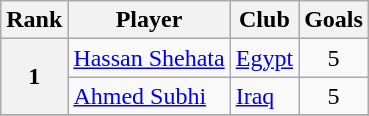<table class="wikitable" style="text-align:center">
<tr>
<th>Rank</th>
<th>Player</th>
<th>Club</th>
<th>Goals</th>
</tr>
<tr>
<th rowspan=2>1</th>
<td align="left"> <a href='#'>Hassan Shehata</a></td>
<td align="left"><a href='#'>Egypt</a></td>
<td>5</td>
</tr>
<tr>
<td align="left"> <a href='#'>Ahmed Subhi</a></td>
<td align="left"><a href='#'>Iraq</a></td>
<td>5</td>
</tr>
<tr>
</tr>
</table>
